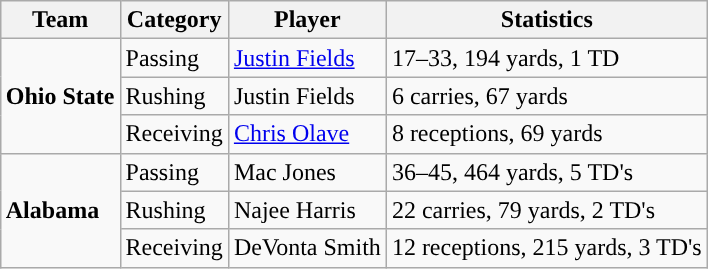<table class="wikitable" style="float: right;">
<tr>
<th>Team</th>
<th>Category</th>
<th>Player</th>
<th>Statistics</th>
</tr>
<tr>
<td rowspan=3><strong>Ohio State</strong></td>
<td>Passing</td>
<td><a href='#'>Justin Fields</a></td>
<td>17–33, 194 yards, 1 TD</td>
</tr>
<tr>
<td>Rushing</td>
<td>Justin Fields</td>
<td>6 carries, 67 yards</td>
</tr>
<tr>
<td>Receiving</td>
<td><a href='#'>Chris Olave</a></td>
<td>8 receptions, 69 yards</td>
</tr>
<tr>
<td rowspan=3><strong>Alabama</strong></td>
<td>Passing</td>
<td>Mac Jones</td>
<td>36–45, 464 yards, 5 TD's</td>
</tr>
<tr>
<td>Rushing</td>
<td>Najee Harris</td>
<td>22 carries, 79 yards, 2 TD's</td>
</tr>
<tr>
<td>Receiving</td>
<td>DeVonta Smith</td>
<td>12 receptions, 215 yards, 3 TD's</td>
</tr>
</table>
